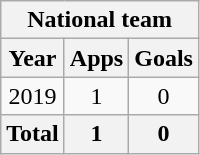<table class="wikitable" style="text-align:center">
<tr>
<th colspan=3>National team</th>
</tr>
<tr>
<th>Year</th>
<th>Apps</th>
<th>Goals</th>
</tr>
<tr>
<td>2019</td>
<td>1</td>
<td>0</td>
</tr>
<tr>
<th>Total</th>
<th>1</th>
<th>0</th>
</tr>
</table>
